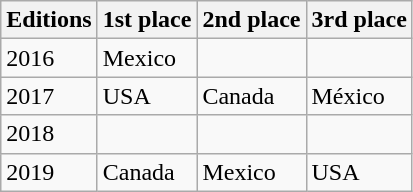<table class="wikitable">
<tr>
<th>Editions</th>
<th>1st place</th>
<th>2nd place</th>
<th>3rd place</th>
</tr>
<tr>
<td>2016</td>
<td>Mexico</td>
<td></td>
<td></td>
</tr>
<tr>
<td>2017</td>
<td>USA</td>
<td>Canada</td>
<td>México</td>
</tr>
<tr>
<td>2018</td>
<td></td>
<td></td>
<td></td>
</tr>
<tr>
<td>2019</td>
<td>Canada</td>
<td>Mexico</td>
<td>USA</td>
</tr>
</table>
